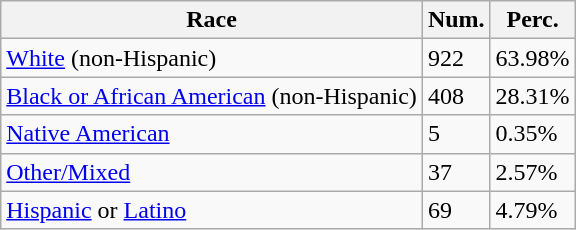<table class="wikitable">
<tr>
<th>Race</th>
<th>Num.</th>
<th>Perc.</th>
</tr>
<tr>
<td><a href='#'>White</a> (non-Hispanic)</td>
<td>922</td>
<td>63.98%</td>
</tr>
<tr>
<td><a href='#'>Black or African American</a> (non-Hispanic)</td>
<td>408</td>
<td>28.31%</td>
</tr>
<tr>
<td><a href='#'>Native American</a></td>
<td>5</td>
<td>0.35%</td>
</tr>
<tr>
<td><a href='#'>Other/Mixed</a></td>
<td>37</td>
<td>2.57%</td>
</tr>
<tr>
<td><a href='#'>Hispanic</a> or <a href='#'>Latino</a></td>
<td>69</td>
<td>4.79%</td>
</tr>
</table>
